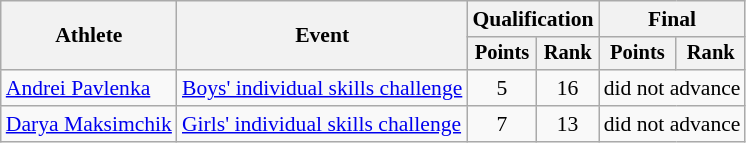<table class="wikitable" style="font-size:90%">
<tr>
<th rowspan=2>Athlete</th>
<th rowspan=2>Event</th>
<th colspan=2>Qualification</th>
<th colspan=2>Final</th>
</tr>
<tr style="font-size:95%">
<th>Points</th>
<th>Rank</th>
<th>Points</th>
<th>Rank</th>
</tr>
<tr align=center>
<td align=left><a href='#'>Andrei Pavlenka</a></td>
<td align=left><a href='#'>Boys' individual skills challenge</a></td>
<td>5</td>
<td>16</td>
<td colspan=2>did not advance</td>
</tr>
<tr align=center>
<td align=left><a href='#'>Darya Maksimchik</a></td>
<td align=left><a href='#'>Girls' individual skills challenge</a></td>
<td>7</td>
<td>13</td>
<td colspan=2>did not advance</td>
</tr>
</table>
